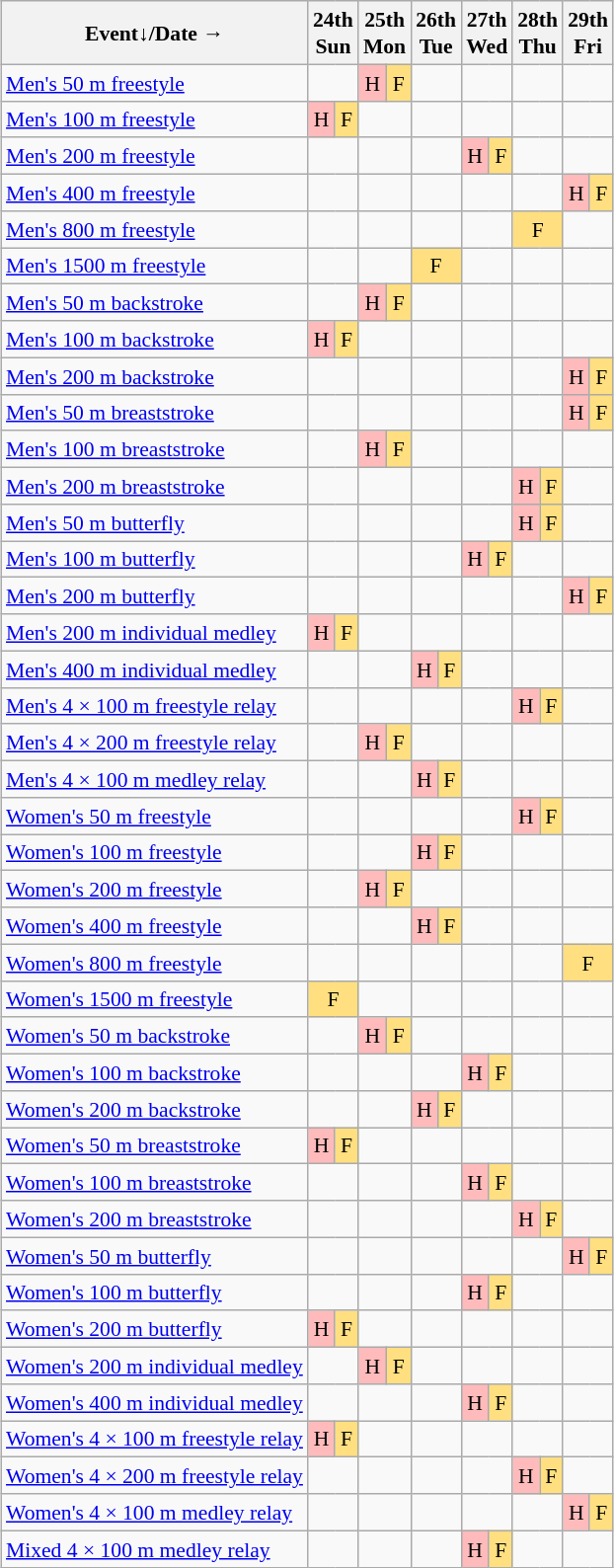<table class="wikitable" style="margin:0.5em auto; font-size:90%; line-height:1.25em; text-align:center;">
<tr>
<th>Event↓/Date →</th>
<th colspan=2>24th<br>Sun</th>
<th colspan=2>25th<br>Mon</th>
<th colspan=2>26th<br>Tue</th>
<th colspan=2>27th<br>Wed</th>
<th colspan=2>28th<br>Thu</th>
<th colspan=2>29th<br>Fri</th>
</tr>
<tr>
<td align=left><a href='#'>Men's 50 m freestyle</a></td>
<td colspan=2></td>
<td bgcolor="#FFBBBB">H</td>
<td bgcolor="#FFDF80">F</td>
<td colspan=2></td>
<td colspan=2></td>
<td colspan=2></td>
<td colspan=2></td>
</tr>
<tr>
<td align=left><a href='#'>Men's 100 m freestyle</a></td>
<td bgcolor="#FFBBBB">H</td>
<td bgcolor="#FFDF80">F</td>
<td colspan=2></td>
<td colspan=2></td>
<td colspan=2></td>
<td colspan=2></td>
<td colspan=2></td>
</tr>
<tr>
<td align=left><a href='#'>Men's 200 m freestyle</a></td>
<td colspan=2></td>
<td colspan=2></td>
<td colspan=2></td>
<td bgcolor="#FFBBBB">H</td>
<td bgcolor="#FFDF80">F</td>
<td colspan=2></td>
<td colspan=2></td>
</tr>
<tr>
<td align=left><a href='#'>Men's 400 m freestyle</a></td>
<td colspan=2></td>
<td colspan=2></td>
<td colspan=2></td>
<td colspan=2></td>
<td colspan=2></td>
<td bgcolor="#FFBBBB">H</td>
<td bgcolor="#FFDF80">F</td>
</tr>
<tr>
<td align=left><a href='#'>Men's 800 m freestyle</a></td>
<td colspan=2></td>
<td colspan=2></td>
<td colspan=2></td>
<td colspan=2></td>
<td colspan=2 bgcolor="#FFDF80">F</td>
<td colspan=2></td>
</tr>
<tr>
<td align=left><a href='#'>Men's 1500 m freestyle</a></td>
<td colspan=2></td>
<td colspan=2></td>
<td colspan=2 bgcolor="#FFDF80">F</td>
<td colspan=2></td>
<td colspan=2></td>
<td colspan=2></td>
</tr>
<tr>
<td align=left><a href='#'>Men's 50 m backstroke</a></td>
<td colspan=2></td>
<td bgcolor="#FFBBBB">H</td>
<td bgcolor="#FFDF80">F</td>
<td colspan=2></td>
<td colspan=2></td>
<td colspan=2></td>
<td colspan=2></td>
</tr>
<tr>
<td align=left><a href='#'>Men's 100 m backstroke</a></td>
<td bgcolor="#FFBBBB">H</td>
<td bgcolor="#FFDF80">F</td>
<td colspan=2></td>
<td colspan=2></td>
<td colspan=2></td>
<td colspan=2></td>
<td colspan=2></td>
</tr>
<tr>
<td align=left><a href='#'>Men's 200 m backstroke</a></td>
<td colspan=2></td>
<td colspan=2></td>
<td colspan=2></td>
<td colspan=2></td>
<td colspan=2></td>
<td bgcolor="#FFBBBB">H</td>
<td bgcolor="#FFDF80">F</td>
</tr>
<tr>
<td align=left><a href='#'>Men's 50 m breaststroke</a></td>
<td colspan=2></td>
<td colspan=2></td>
<td colspan=2></td>
<td colspan=2></td>
<td colspan=2></td>
<td bgcolor="#FFBBBB">H</td>
<td bgcolor="#FFDF80">F</td>
</tr>
<tr>
<td align=left><a href='#'>Men's 100 m breaststroke</a></td>
<td colspan=2></td>
<td bgcolor="#FFBBBB">H</td>
<td bgcolor="#FFDF80">F</td>
<td colspan=2></td>
<td colspan=2></td>
<td colspan=2></td>
<td colspan=2></td>
</tr>
<tr>
<td align=left><a href='#'>Men's 200 m breaststroke</a></td>
<td colspan=2></td>
<td colspan=2></td>
<td colspan=2></td>
<td colspan=2></td>
<td bgcolor="#FFBBBB">H</td>
<td bgcolor="#FFDF80">F</td>
<td colspan=2></td>
</tr>
<tr>
<td align=left><a href='#'>Men's 50 m butterfly</a></td>
<td colspan=2></td>
<td colspan=2></td>
<td colspan=2></td>
<td colspan=2></td>
<td bgcolor="#FFBBBB">H</td>
<td bgcolor="#FFDF80">F</td>
<td colspan=2></td>
</tr>
<tr>
<td align=left><a href='#'>Men's 100 m butterfly</a></td>
<td colspan=2></td>
<td colspan=2></td>
<td colspan=2></td>
<td bgcolor="#FFBBBB">H</td>
<td bgcolor="#FFDF80">F</td>
<td colspan=2></td>
<td colspan=2></td>
</tr>
<tr>
<td align=left><a href='#'>Men's 200 m butterfly</a></td>
<td colspan=2></td>
<td colspan=2></td>
<td colspan=2></td>
<td colspan=2></td>
<td colspan=2></td>
<td bgcolor="#FFBBBB">H</td>
<td bgcolor="#FFDF80">F</td>
</tr>
<tr>
<td align=left><a href='#'>Men's 200 m individual medley</a></td>
<td bgcolor="#FFBBBB">H</td>
<td bgcolor="#FFDF80">F</td>
<td colspan=2></td>
<td colspan=2></td>
<td colspan=2></td>
<td colspan=2></td>
<td colspan=2></td>
</tr>
<tr>
<td align=left><a href='#'>Men's 400 m individual medley</a></td>
<td colspan=2></td>
<td colspan=2></td>
<td bgcolor="#FFBBBB">H</td>
<td bgcolor="#FFDF80">F</td>
<td colspan=2></td>
<td colspan=2></td>
<td colspan=2></td>
</tr>
<tr>
<td align=left><a href='#'>Men's 4 × 100 m freestyle relay</a></td>
<td colspan=2></td>
<td colspan=2></td>
<td colspan=2></td>
<td colspan=2></td>
<td bgcolor="#FFBBBB">H</td>
<td bgcolor="#FFDF80">F</td>
<td colspan=2></td>
</tr>
<tr>
<td align=left><a href='#'>Men's 4 × 200 m freestyle relay</a></td>
<td colspan=2></td>
<td bgcolor="#FFBBBB">H</td>
<td bgcolor="#FFDF80">F</td>
<td colspan=2></td>
<td colspan=2></td>
<td colspan=2></td>
<td colspan=2></td>
</tr>
<tr>
<td align=left><a href='#'>Men's 4 × 100 m medley relay</a></td>
<td colspan=2></td>
<td colspan=2></td>
<td bgcolor="#FFBBBB">H</td>
<td bgcolor="#FFDF80">F</td>
<td colspan=2></td>
<td colspan=2></td>
<td colspan=2></td>
</tr>
<tr>
<td align=left><a href='#'>Women's 50 m freestyle</a></td>
<td colspan=2></td>
<td colspan=2></td>
<td colspan=2></td>
<td colspan=2></td>
<td bgcolor="#FFBBBB">H</td>
<td bgcolor="#FFDF80">F</td>
<td colspan=2></td>
</tr>
<tr>
<td align=left><a href='#'>Women's 100 m freestyle</a></td>
<td colspan=2></td>
<td colspan=2></td>
<td bgcolor="#FFBBBB">H</td>
<td bgcolor="#FFDF80">F</td>
<td colspan=2></td>
<td colspan=2></td>
<td colspan=2></td>
</tr>
<tr>
<td align=left><a href='#'>Women's 200 m freestyle</a></td>
<td colspan=2></td>
<td bgcolor="#FFBBBB">H</td>
<td bgcolor="#FFDF80">F</td>
<td colspan=2></td>
<td colspan=2></td>
<td colspan=2></td>
<td colspan=2></td>
</tr>
<tr>
<td align=left><a href='#'>Women's 400 m freestyle</a></td>
<td colspan=2></td>
<td colspan=2></td>
<td bgcolor="#FFBBBB">H</td>
<td bgcolor="#FFDF80">F</td>
<td colspan=2></td>
<td colspan=2></td>
<td colspan=2></td>
</tr>
<tr>
<td align=left><a href='#'>Women's 800 m freestyle</a></td>
<td colspan=2></td>
<td colspan=2></td>
<td colspan=2></td>
<td colspan=2></td>
<td colspan=2></td>
<td colspan=2 bgcolor="#FFDF80">F</td>
</tr>
<tr>
<td align=left><a href='#'>Women's 1500 m freestyle</a></td>
<td colspan=2 bgcolor="#FFDF80">F</td>
<td colspan=2></td>
<td colspan=2></td>
<td colspan=2></td>
<td colspan=2></td>
<td colspan=2></td>
</tr>
<tr>
<td align=left><a href='#'>Women's 50 m backstroke</a></td>
<td colspan=2></td>
<td bgcolor="#FFBBBB">H</td>
<td bgcolor="#FFDF80">F</td>
<td colspan=2></td>
<td colspan=2></td>
<td colspan=2></td>
<td colspan=2></td>
</tr>
<tr>
<td align=left><a href='#'>Women's 100 m backstroke</a></td>
<td colspan=2></td>
<td colspan=2></td>
<td colspan=2></td>
<td bgcolor="#FFBBBB">H</td>
<td bgcolor="#FFDF80">F</td>
<td colspan=2></td>
<td colspan=2></td>
</tr>
<tr>
<td align=left><a href='#'>Women's 200 m backstroke</a></td>
<td colspan=2></td>
<td colspan=2></td>
<td bgcolor="#FFBBBB">H</td>
<td bgcolor="#FFDF80">F</td>
<td colspan=2></td>
<td colspan=2></td>
<td colspan=2></td>
</tr>
<tr>
<td align=left><a href='#'>Women's 50 m breaststroke</a></td>
<td bgcolor="#FFBBBB">H</td>
<td bgcolor="#FFDF80">F</td>
<td colspan=2></td>
<td colspan=2></td>
<td colspan=2></td>
<td colspan=2></td>
<td colspan=2></td>
</tr>
<tr>
<td align=left><a href='#'>Women's 100 m breaststroke</a></td>
<td colspan=2></td>
<td colspan=2></td>
<td colspan=2></td>
<td bgcolor="#FFBBBB">H</td>
<td bgcolor="#FFDF80">F</td>
<td colspan=2></td>
<td colspan=2></td>
</tr>
<tr>
<td align=left><a href='#'>Women's 200 m breaststroke</a></td>
<td colspan=2></td>
<td colspan=2></td>
<td colspan=2></td>
<td colspan=2></td>
<td bgcolor="#FFBBBB">H</td>
<td bgcolor="#FFDF80">F</td>
<td colspan=2></td>
</tr>
<tr>
<td align=left><a href='#'>Women's 50 m butterfly</a></td>
<td colspan=2></td>
<td colspan=2></td>
<td colspan=2></td>
<td colspan=2></td>
<td colspan=2></td>
<td bgcolor="#FFBBBB">H</td>
<td bgcolor="#FFDF80">F</td>
</tr>
<tr>
<td align=left><a href='#'>Women's 100 m butterfly</a></td>
<td colspan=2></td>
<td colspan=2></td>
<td colspan=2></td>
<td bgcolor="#FFBBBB">H</td>
<td bgcolor="#FFDF80">F</td>
<td colspan=2></td>
<td colspan=2></td>
</tr>
<tr>
<td align=left><a href='#'>Women's 200 m butterfly</a></td>
<td bgcolor="#FFBBBB">H</td>
<td bgcolor="#FFDF80">F</td>
<td colspan=2></td>
<td colspan=2></td>
<td colspan=2></td>
<td colspan=2></td>
<td colspan=2></td>
</tr>
<tr>
<td align=left><a href='#'>Women's 200 m individual medley</a></td>
<td colspan=2></td>
<td bgcolor="#FFBBBB">H</td>
<td bgcolor="#FFDF80">F</td>
<td colspan=2></td>
<td colspan=2></td>
<td colspan=2></td>
<td colspan=2></td>
</tr>
<tr>
<td align=left><a href='#'>Women's 400 m individual medley</a></td>
<td colspan=2></td>
<td colspan=2></td>
<td colspan=2></td>
<td bgcolor="#FFBBBB">H</td>
<td bgcolor="#FFDF80">F</td>
<td colspan=2></td>
<td colspan=2></td>
</tr>
<tr>
<td align=left><a href='#'>Women's 4 × 100 m freestyle relay</a></td>
<td bgcolor="#FFBBBB">H</td>
<td bgcolor="#FFDF80">F</td>
<td colspan=2></td>
<td colspan=2></td>
<td colspan=2></td>
<td colspan=2></td>
<td colspan=2></td>
</tr>
<tr>
<td align=left><a href='#'>Women's 4 × 200 m freestyle relay</a></td>
<td colspan=2></td>
<td colspan=2></td>
<td colspan=2></td>
<td colspan=2></td>
<td bgcolor="#FFBBBB">H</td>
<td bgcolor="#FFDF80">F</td>
<td colspan=2></td>
</tr>
<tr>
<td align=left><a href='#'>Women's 4 × 100 m medley relay</a></td>
<td colspan=2></td>
<td colspan=2></td>
<td colspan=2></td>
<td colspan=2></td>
<td colspan=2></td>
<td bgcolor="#FFBBBB">H</td>
<td bgcolor="#FFDF80">F</td>
</tr>
<tr>
<td align=left><a href='#'>Mixed 4 × 100 m medley relay</a></td>
<td colspan=2></td>
<td colspan=2></td>
<td colspan=2></td>
<td bgcolor="#FFBBBB">H</td>
<td bgcolor="#FFDF80">F</td>
<td colspan=2></td>
<td colspan=2></td>
</tr>
</table>
